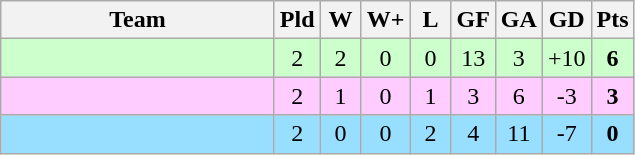<table class="wikitable" style="text-align: center;">
<tr>
<th width="175">Team</th>
<th width="20">Pld</th>
<th width="20">W</th>
<th width="20">W+</th>
<th width="20">L</th>
<th width="20">GF</th>
<th width="20">GA</th>
<th width="20">GD</th>
<th width="20">Pts</th>
</tr>
<tr align=center style="background:#ccffcc;">
<td style="text-align:left;"></td>
<td>2</td>
<td>2</td>
<td>0</td>
<td>0</td>
<td>13</td>
<td>3</td>
<td>+10</td>
<td><strong>6</strong></td>
</tr>
<tr align=center style="background:#ffccff;">
<td style="text-align:left;"></td>
<td>2</td>
<td>1</td>
<td>0</td>
<td>1</td>
<td>3</td>
<td>6</td>
<td>-3</td>
<td><strong>3</strong></td>
</tr>
<tr align=center style="background:#97DEFF;">
<td style="text-align:left;"></td>
<td>2</td>
<td>0</td>
<td>0</td>
<td>2</td>
<td>4</td>
<td>11</td>
<td>-7</td>
<td><strong>0</strong></td>
</tr>
</table>
